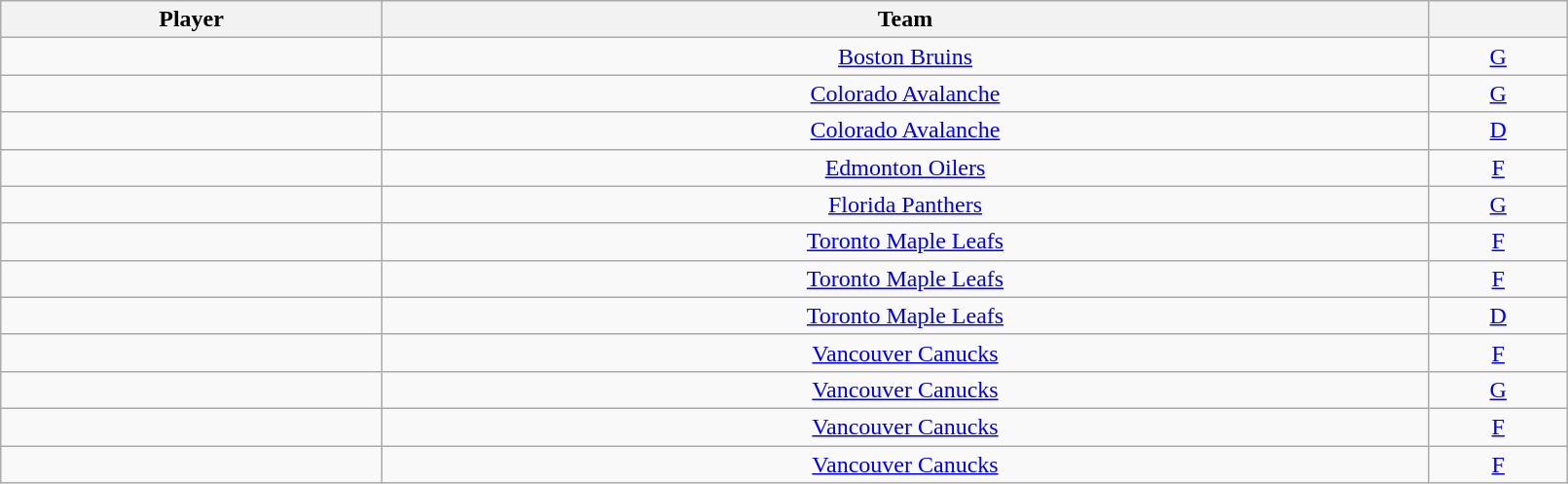<table class="wikitable sortable" style="text-align:center" width="85%">
<tr>
<th>Player</th>
<th>Team</th>
<th></th>
</tr>
<tr>
<td></td>
<td><a href='#'>Boston Bruins</a></td>
<td><a href='#'>G</a></td>
</tr>
<tr>
<td></td>
<td><a href='#'>Colorado Avalanche</a></td>
<td><a href='#'>G</a></td>
</tr>
<tr>
<td></td>
<td><a href='#'>Colorado Avalanche</a></td>
<td><a href='#'>D</a></td>
</tr>
<tr>
<td></td>
<td><a href='#'>Edmonton Oilers</a></td>
<td><a href='#'>F</a></td>
</tr>
<tr>
<td></td>
<td><a href='#'>Florida Panthers</a></td>
<td><a href='#'>G</a></td>
</tr>
<tr>
<td></td>
<td><a href='#'>Toronto Maple Leafs</a></td>
<td><a href='#'>F</a></td>
</tr>
<tr>
<td></td>
<td><a href='#'>Toronto Maple Leafs</a></td>
<td><a href='#'>F</a></td>
</tr>
<tr>
<td></td>
<td><a href='#'>Toronto Maple Leafs</a></td>
<td><a href='#'>D</a></td>
</tr>
<tr>
<td></td>
<td><a href='#'>Vancouver Canucks</a></td>
<td><a href='#'>F</a></td>
</tr>
<tr>
<td></td>
<td><a href='#'>Vancouver Canucks</a></td>
<td><a href='#'>G</a></td>
</tr>
<tr>
<td></td>
<td><a href='#'>Vancouver Canucks</a></td>
<td><a href='#'>F</a></td>
</tr>
<tr>
<td></td>
<td><a href='#'>Vancouver Canucks</a></td>
<td><a href='#'>F</a></td>
</tr>
</table>
